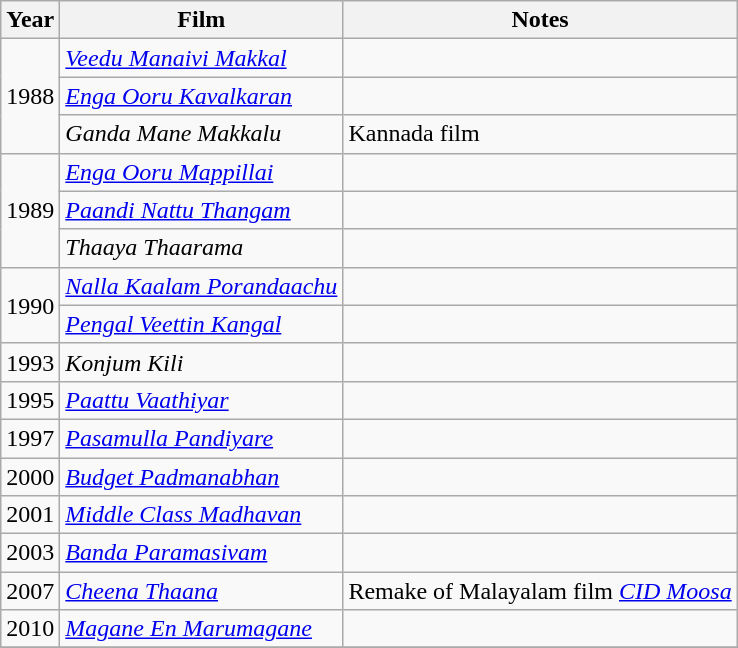<table class="wikitable sortable">
<tr>
<th>Year</th>
<th>Film</th>
<th class=unsortable>Notes</th>
</tr>
<tr>
<td rowspan="3">1988</td>
<td><em><a href='#'>Veedu Manaivi Makkal</a></em></td>
<td></td>
</tr>
<tr>
<td><em><a href='#'>Enga Ooru Kavalkaran</a></em></td>
<td></td>
</tr>
<tr>
<td><em>Ganda Mane Makkalu</em></td>
<td>Kannada film</td>
</tr>
<tr>
<td rowspan="3">1989</td>
<td><em><a href='#'>Enga Ooru Mappillai</a></em></td>
<td></td>
</tr>
<tr>
<td><em><a href='#'>Paandi Nattu Thangam</a></em></td>
<td></td>
</tr>
<tr>
<td><em>Thaaya Thaarama</em></td>
<td></td>
</tr>
<tr>
<td rowspan="2">1990</td>
<td><em><a href='#'>Nalla Kaalam Porandaachu</a></em></td>
<td></td>
</tr>
<tr>
<td><em><a href='#'>Pengal Veettin Kangal</a></em></td>
<td></td>
</tr>
<tr>
<td>1993</td>
<td><em>Konjum Kili</em></td>
<td></td>
</tr>
<tr>
<td>1995</td>
<td><em><a href='#'>Paattu Vaathiyar</a></em></td>
<td></td>
</tr>
<tr>
<td>1997</td>
<td><em><a href='#'>Pasamulla Pandiyare</a></em></td>
<td></td>
</tr>
<tr>
<td>2000</td>
<td><em><a href='#'>Budget Padmanabhan</a></em></td>
<td></td>
</tr>
<tr>
<td>2001</td>
<td><em><a href='#'>Middle Class Madhavan</a></em></td>
<td></td>
</tr>
<tr>
<td>2003</td>
<td><em><a href='#'>Banda Paramasivam</a></em></td>
<td></td>
</tr>
<tr>
<td>2007</td>
<td><em><a href='#'>Cheena Thaana</a></em></td>
<td>Remake of Malayalam film <em><a href='#'>CID Moosa</a></em></td>
</tr>
<tr>
<td>2010</td>
<td><em><a href='#'>Magane En Marumagane</a></em></td>
<td></td>
</tr>
<tr>
</tr>
</table>
